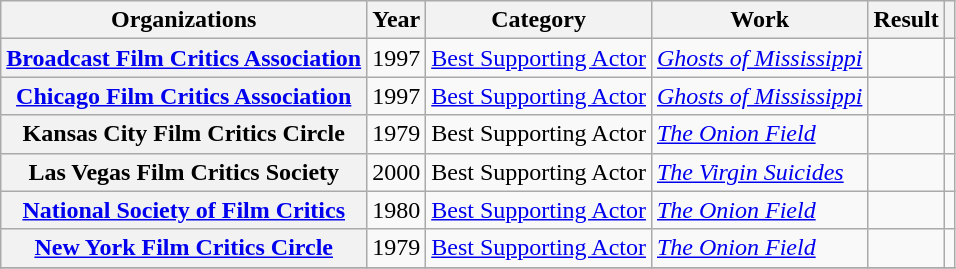<table class= "wikitable plainrowheaders sortable">
<tr>
<th scope="col">Organizations</th>
<th scope="col">Year</th>
<th scope="col">Category</th>
<th scope="col">Work</th>
<th scope="col">Result</th>
<th scope="col" class="unsortable"></th>
</tr>
<tr>
<th scope="row" rowspan="1"><a href='#'>Broadcast Film Critics Association</a></th>
<td style="text-align:center;">1997</td>
<td><a href='#'>Best Supporting Actor</a></td>
<td><em><a href='#'>Ghosts of Mississippi</a></em></td>
<td></td>
<td></td>
</tr>
<tr>
<th scope="row" rowspan="1"><a href='#'>Chicago Film Critics Association</a></th>
<td style="text-align:center;">1997</td>
<td><a href='#'>Best Supporting Actor</a></td>
<td><em><a href='#'>Ghosts of Mississippi</a></em></td>
<td></td>
<td></td>
</tr>
<tr>
<th scope="row" rowspan="1">Kansas City Film Critics Circle</th>
<td style="text-align:center;">1979</td>
<td>Best Supporting Actor</td>
<td><em><a href='#'>The Onion Field</a></em></td>
<td></td>
<td></td>
</tr>
<tr>
<th scope="row" rowspan="1">Las Vegas Film Critics Society</th>
<td style="text-align:center;">2000</td>
<td>Best Supporting Actor</td>
<td><em><a href='#'>The Virgin Suicides</a></em></td>
<td></td>
<td></td>
</tr>
<tr>
<th scope="row" rowspan="1"><a href='#'>National Society of Film Critics</a></th>
<td style="text-align:center;">1980</td>
<td><a href='#'>Best Supporting Actor</a></td>
<td><em><a href='#'>The Onion Field</a></em></td>
<td></td>
<td></td>
</tr>
<tr>
<th scope="row" rowspan="1"><a href='#'>New York Film Critics Circle</a></th>
<td style="text-align:center;">1979</td>
<td><a href='#'>Best Supporting Actor</a></td>
<td><em><a href='#'>The Onion Field</a></em></td>
<td></td>
<td></td>
</tr>
<tr>
</tr>
</table>
